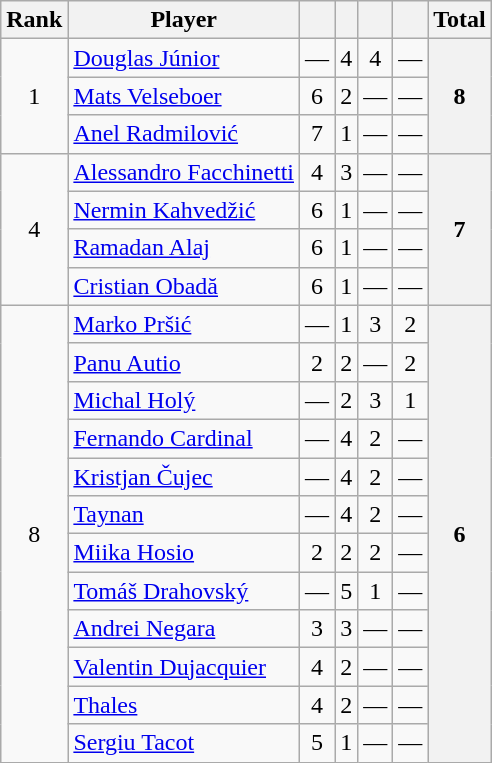<table class="wikitable" style="text-align:center">
<tr>
<th>Rank</th>
<th>Player</th>
<th></th>
<th></th>
<th></th>
<th></th>
<th>Total</th>
</tr>
<tr>
<td rowspan=3>1</td>
<td align=left> <a href='#'>Douglas Júnior</a></td>
<td>—</td>
<td>4</td>
<td>4</td>
<td>—</td>
<th rowspan=3>8</th>
</tr>
<tr>
<td align=left> <a href='#'>Mats Velseboer</a></td>
<td>6</td>
<td>2</td>
<td>—</td>
<td>—</td>
</tr>
<tr>
<td align=left> <a href='#'>Anel Radmilović</a></td>
<td>7</td>
<td>1</td>
<td>—</td>
<td>—</td>
</tr>
<tr>
<td rowspan=4>4</td>
<td align=left> <a href='#'>Alessandro Facchinetti</a></td>
<td>4</td>
<td>3</td>
<td>—</td>
<td>—</td>
<th rowspan=4>7</th>
</tr>
<tr>
<td align=left> <a href='#'>Nermin Kahvedžić</a></td>
<td>6</td>
<td>1</td>
<td>—</td>
<td>—</td>
</tr>
<tr>
<td align=left> <a href='#'>Ramadan Alaj</a></td>
<td>6</td>
<td>1</td>
<td>—</td>
<td>—</td>
</tr>
<tr>
<td align=left> <a href='#'>Cristian Obadă</a></td>
<td>6</td>
<td>1</td>
<td>—</td>
<td>—</td>
</tr>
<tr>
<td rowspan=12>8</td>
<td align=left> <a href='#'>Marko Pršić</a></td>
<td>—</td>
<td>1</td>
<td>3</td>
<td>2</td>
<th rowspan=12>6</th>
</tr>
<tr>
<td align=left> <a href='#'>Panu Autio</a></td>
<td>2</td>
<td>2</td>
<td>—</td>
<td>2</td>
</tr>
<tr>
<td align=left> <a href='#'>Michal Holý</a></td>
<td>—</td>
<td>2</td>
<td>3</td>
<td>1</td>
</tr>
<tr>
<td align=left> <a href='#'>Fernando Cardinal</a></td>
<td>—</td>
<td>4</td>
<td>2</td>
<td>—</td>
</tr>
<tr>
<td align=left> <a href='#'>Kristjan Čujec</a></td>
<td>—</td>
<td>4</td>
<td>2</td>
<td>—</td>
</tr>
<tr>
<td align=left> <a href='#'>Taynan</a></td>
<td>—</td>
<td>4</td>
<td>2</td>
<td>—</td>
</tr>
<tr>
<td align=left> <a href='#'>Miika Hosio</a></td>
<td>2</td>
<td>2</td>
<td>2</td>
<td>—</td>
</tr>
<tr>
<td align=left> <a href='#'>Tomáš Drahovský</a></td>
<td>—</td>
<td>5</td>
<td>1</td>
<td>—</td>
</tr>
<tr>
<td align=left> <a href='#'>Andrei Negara</a></td>
<td>3</td>
<td>3</td>
<td>—</td>
<td>—</td>
</tr>
<tr>
<td align=left> <a href='#'>Valentin Dujacquier</a></td>
<td>4</td>
<td>2</td>
<td>—</td>
<td>—</td>
</tr>
<tr>
<td align=left> <a href='#'>Thales</a></td>
<td>4</td>
<td>2</td>
<td>—</td>
<td>—</td>
</tr>
<tr>
<td align=left> <a href='#'>Sergiu Tacot</a></td>
<td>5</td>
<td>1</td>
<td>—</td>
<td>—</td>
</tr>
</table>
